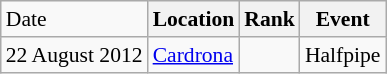<table class="wikitable sortable" style="font-size:90%" style="text-align:center">
<tr>
<td>Date</td>
<th>Location</th>
<th>Rank</th>
<th>Event</th>
</tr>
<tr>
<td>22 August 2012</td>
<td><a href='#'>Cardrona</a></td>
<td></td>
<td>Halfpipe</td>
</tr>
</table>
